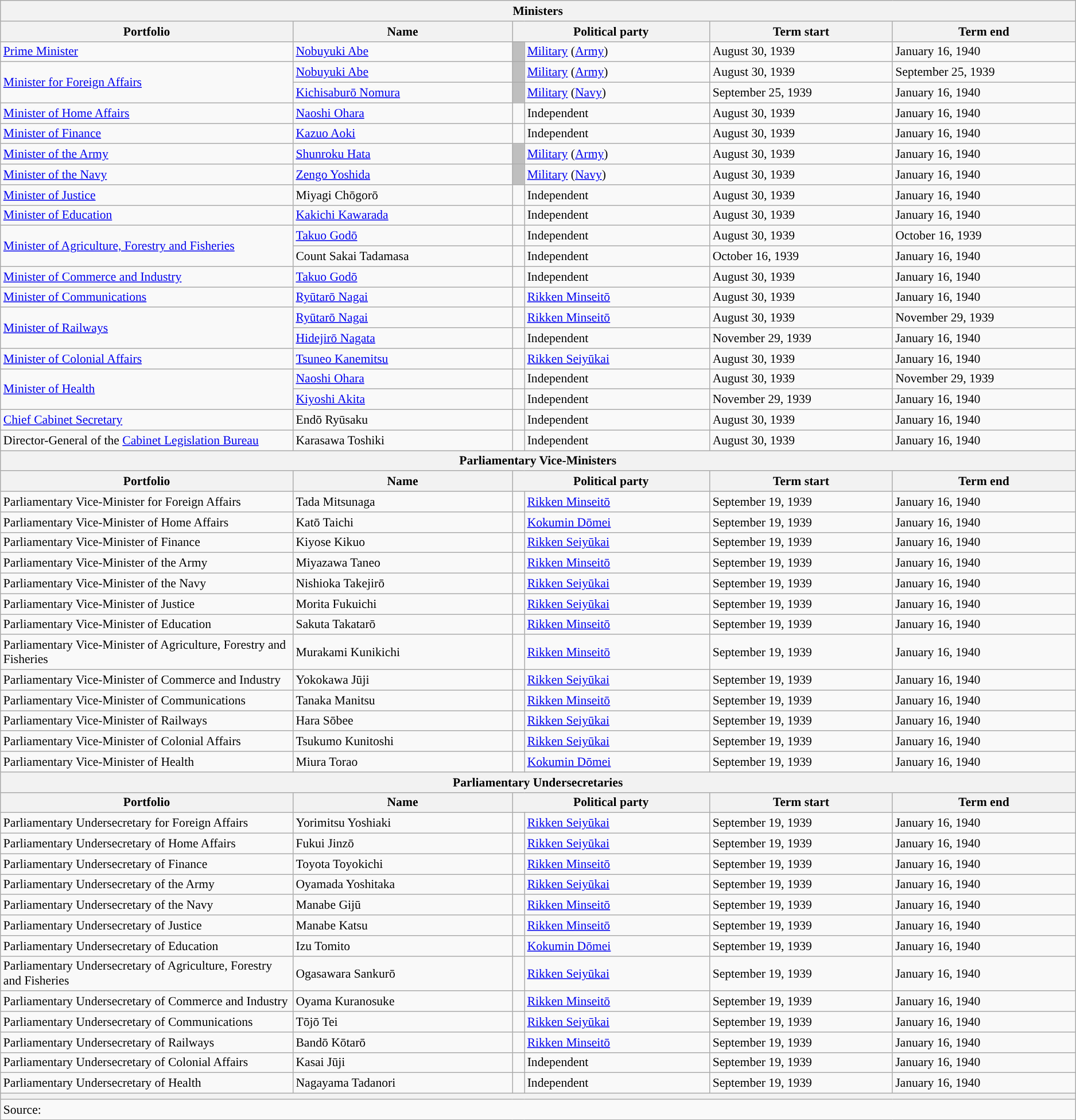<table class="wikitable unsortable" style="font-size: 90%;">
<tr>
<th colspan="6">Ministers</th>
</tr>
<tr>
<th scope="col" width="20%">Portfolio</th>
<th scope="col" width="15%">Name</th>
<th colspan="2" scope="col" width="13.5%">Political party</th>
<th scope="col" width="12.5%">Term start</th>
<th scope="col" width="12.5%">Term end</th>
</tr>
<tr>
<td style="text-align: left;"><a href='#'>Prime Minister</a></td>
<td><a href='#'>Nobuyuki Abe</a></td>
<td style="color:inherit;background:#bfbfbf"></td>
<td><a href='#'>Military</a> (<a href='#'>Army</a>)</td>
<td>August 30, 1939</td>
<td>January 16, 1940</td>
</tr>
<tr>
<td rowspan="2"><a href='#'>Minister for Foreign Affairs</a></td>
<td><a href='#'>Nobuyuki Abe</a></td>
<td style="color:inherit;background:#bfbfbf"></td>
<td><a href='#'>Military</a> (<a href='#'>Army</a>)</td>
<td>August 30, 1939</td>
<td>September 25, 1939</td>
</tr>
<tr>
<td><a href='#'>Kichisaburō Nomura</a></td>
<td style="color:inherit;background:#bfbfbf"></td>
<td><a href='#'>Military</a> (<a href='#'>Navy</a>)</td>
<td>September 25, 1939</td>
<td>January 16, 1940</td>
</tr>
<tr>
<td><a href='#'>Minister of Home Affairs</a></td>
<td><a href='#'>Naoshi Ohara</a></td>
<td style="color:inherit;background:"></td>
<td>Independent</td>
<td>August 30, 1939</td>
<td>January 16, 1940</td>
</tr>
<tr>
<td><a href='#'>Minister of Finance</a></td>
<td><a href='#'>Kazuo Aoki</a></td>
<td style="color:inherit;background:"></td>
<td>Independent</td>
<td>August 30, 1939</td>
<td>January 16, 1940</td>
</tr>
<tr>
<td><a href='#'>Minister of the Army</a></td>
<td><a href='#'>Shunroku Hata</a></td>
<td style="color:inherit;background:#bfbfbf"></td>
<td><a href='#'>Military</a> (<a href='#'>Army</a>)</td>
<td>August 30, 1939</td>
<td>January 16, 1940</td>
</tr>
<tr>
<td><a href='#'>Minister of the Navy</a></td>
<td><a href='#'>Zengo Yoshida</a></td>
<td style="color:inherit;background:#bfbfbf"></td>
<td><a href='#'>Military</a> (<a href='#'>Navy</a>)</td>
<td>August 30, 1939</td>
<td>January 16, 1940</td>
</tr>
<tr>
<td><a href='#'>Minister of Justice</a></td>
<td>Miyagi Chōgorō</td>
<td style="color:inherit;background:"></td>
<td>Independent</td>
<td>August 30, 1939</td>
<td>January 16, 1940</td>
</tr>
<tr>
<td><a href='#'>Minister of Education</a></td>
<td><a href='#'>Kakichi Kawarada</a></td>
<td style="color:inherit;background:"></td>
<td>Independent</td>
<td>August 30, 1939</td>
<td>January 16, 1940</td>
</tr>
<tr>
<td rowspan="2"><a href='#'>Minister of Agriculture, Forestry and Fisheries</a></td>
<td><a href='#'>Takuo Godō</a></td>
<td style="color:inherit;background:"></td>
<td>Independent</td>
<td>August 30, 1939</td>
<td>October 16, 1939</td>
</tr>
<tr>
<td>Count Sakai Tadamasa</td>
<td style="color:inherit;background:"></td>
<td>Independent</td>
<td>October 16, 1939</td>
<td>January 16, 1940</td>
</tr>
<tr>
<td><a href='#'>Minister of Commerce and Industry</a></td>
<td><a href='#'>Takuo Godō</a></td>
<td style="color:inherit;background:"></td>
<td>Independent</td>
<td>August 30, 1939</td>
<td>January 16, 1940</td>
</tr>
<tr>
<td><a href='#'>Minister of Communications</a></td>
<td><a href='#'>Ryūtarō Nagai</a></td>
<td style="color:inherit;background:"></td>
<td><a href='#'>Rikken Minseitō</a></td>
<td>August 30, 1939</td>
<td>January 16, 1940</td>
</tr>
<tr>
<td rowspan="2"><a href='#'>Minister of Railways</a></td>
<td><a href='#'>Ryūtarō Nagai</a></td>
<td style="color:inherit;background:"></td>
<td><a href='#'>Rikken Minseitō</a></td>
<td>August 30, 1939</td>
<td>November 29, 1939</td>
</tr>
<tr>
<td><a href='#'>Hidejirō Nagata</a></td>
<td style="color:inherit;background:"></td>
<td>Independent</td>
<td>November 29, 1939</td>
<td>January 16, 1940</td>
</tr>
<tr>
<td><a href='#'>Minister of Colonial Affairs</a></td>
<td><a href='#'>Tsuneo Kanemitsu</a></td>
<td style="color:inherit;background:"></td>
<td><a href='#'>Rikken Seiyūkai</a></td>
<td>August 30, 1939</td>
<td>January 16, 1940</td>
</tr>
<tr>
<td rowspan="2"><a href='#'>Minister of Health</a></td>
<td><a href='#'>Naoshi Ohara</a></td>
<td style="color:inherit;background:"></td>
<td>Independent</td>
<td>August 30, 1939</td>
<td>November 29, 1939</td>
</tr>
<tr>
<td><a href='#'>Kiyoshi Akita</a></td>
<td style="color:inherit;background:"></td>
<td>Independent</td>
<td>November 29, 1939</td>
<td>January 16, 1940</td>
</tr>
<tr>
<td><a href='#'>Chief Cabinet Secretary</a></td>
<td>Endō Ryūsaku</td>
<td style="color:inherit;background:"></td>
<td>Independent</td>
<td>August 30, 1939</td>
<td>January 16, 1940</td>
</tr>
<tr>
<td>Director-General of the <a href='#'>Cabinet Legislation Bureau</a></td>
<td>Karasawa Toshiki</td>
<td style="color:inherit;background:"></td>
<td>Independent</td>
<td>August 30, 1939</td>
<td>January 16, 1940</td>
</tr>
<tr>
<th colspan="6">Parliamentary Vice-Ministers</th>
</tr>
<tr>
<th>Portfolio</th>
<th>Name</th>
<th colspan="2">Political party</th>
<th>Term start</th>
<th>Term end</th>
</tr>
<tr>
<td>Parliamentary Vice-Minister for Foreign Affairs</td>
<td>Tada Mitsunaga</td>
<td style="color:inherit;background:"></td>
<td><a href='#'>Rikken Minseitō</a></td>
<td>September 19, 1939</td>
<td>January 16, 1940</td>
</tr>
<tr>
<td>Parliamentary Vice-Minister of Home Affairs</td>
<td>Katō Taichi</td>
<td style="color:inherit;background:"></td>
<td><a href='#'>Kokumin Dōmei</a></td>
<td>September 19, 1939</td>
<td>January 16, 1940</td>
</tr>
<tr>
<td>Parliamentary Vice-Minister of Finance</td>
<td>Kiyose Kikuo</td>
<td style="color:inherit;background:"></td>
<td><a href='#'>Rikken Seiyūkai</a></td>
<td>September 19, 1939</td>
<td>January 16, 1940</td>
</tr>
<tr>
<td>Parliamentary Vice-Minister of the Army</td>
<td>Miyazawa Taneo</td>
<td style="color:inherit;background:"></td>
<td><a href='#'>Rikken Minseitō</a></td>
<td>September 19, 1939</td>
<td>January 16, 1940</td>
</tr>
<tr>
<td>Parliamentary Vice-Minister of the Navy</td>
<td>Nishioka Takejirō</td>
<td style="color:inherit;background:"></td>
<td><a href='#'>Rikken Seiyūkai</a></td>
<td>September 19, 1939</td>
<td>January 16, 1940</td>
</tr>
<tr>
<td>Parliamentary Vice-Minister of Justice</td>
<td>Morita Fukuichi</td>
<td style="color:inherit;background:"></td>
<td><a href='#'>Rikken Seiyūkai</a></td>
<td>September 19, 1939</td>
<td>January 16, 1940</td>
</tr>
<tr>
<td>Parliamentary Vice-Minister of Education</td>
<td>Sakuta Takatarō</td>
<td style="color:inherit;background:"></td>
<td><a href='#'>Rikken Minseitō</a></td>
<td>September 19, 1939</td>
<td>January 16, 1940</td>
</tr>
<tr>
<td>Parliamentary Vice-Minister of Agriculture, Forestry and Fisheries</td>
<td>Murakami Kunikichi</td>
<td style="color:inherit;background:"></td>
<td><a href='#'>Rikken Minseitō</a></td>
<td>September 19, 1939</td>
<td>January 16, 1940</td>
</tr>
<tr>
<td>Parliamentary Vice-Minister of Commerce and Industry</td>
<td>Yokokawa Jūji</td>
<td style="color:inherit;background:"></td>
<td><a href='#'>Rikken Seiyūkai</a></td>
<td>September 19, 1939</td>
<td>January 16, 1940</td>
</tr>
<tr>
<td>Parliamentary Vice-Minister of Communications</td>
<td>Tanaka Manitsu</td>
<td style="color:inherit;background:"></td>
<td><a href='#'>Rikken Minseitō</a></td>
<td>September 19, 1939</td>
<td>January 16, 1940</td>
</tr>
<tr>
<td>Parliamentary Vice-Minister of Railways</td>
<td>Hara Sōbee</td>
<td style="color:inherit;background:"></td>
<td><a href='#'>Rikken Seiyūkai</a></td>
<td>September 19, 1939</td>
<td>January 16, 1940</td>
</tr>
<tr>
<td>Parliamentary Vice-Minister of Colonial Affairs</td>
<td>Tsukumo Kunitoshi</td>
<td style="color:inherit;background:"></td>
<td><a href='#'>Rikken Seiyūkai</a></td>
<td>September 19, 1939</td>
<td>January 16, 1940</td>
</tr>
<tr>
<td>Parliamentary Vice-Minister of Health</td>
<td>Miura Torao</td>
<td style="color:inherit;background:"></td>
<td><a href='#'>Kokumin Dōmei</a></td>
<td>September 19, 1939</td>
<td>January 16, 1940</td>
</tr>
<tr>
<th colspan="6">Parliamentary Undersecretaries</th>
</tr>
<tr>
<th>Portfolio</th>
<th>Name</th>
<th colspan="2">Political party</th>
<th>Term start</th>
<th>Term end</th>
</tr>
<tr>
<td>Parliamentary Undersecretary for Foreign Affairs</td>
<td>Yorimitsu Yoshiaki</td>
<td style="color:inherit;background:"></td>
<td><a href='#'>Rikken Seiyūkai</a></td>
<td>September 19, 1939</td>
<td>January 16, 1940</td>
</tr>
<tr>
<td>Parliamentary Undersecretary of Home Affairs</td>
<td>Fukui Jinzō</td>
<td style="color:inherit;background:"></td>
<td><a href='#'>Rikken Seiyūkai</a></td>
<td>September 19, 1939</td>
<td>January 16, 1940</td>
</tr>
<tr>
<td>Parliamentary Undersecretary of Finance</td>
<td>Toyota Toyokichi</td>
<td style="color:inherit;background:"></td>
<td><a href='#'>Rikken Minseitō</a></td>
<td>September 19, 1939</td>
<td>January 16, 1940</td>
</tr>
<tr>
<td>Parliamentary Undersecretary of the Army</td>
<td>Oyamada Yoshitaka</td>
<td style="color:inherit;background:"></td>
<td><a href='#'>Rikken Seiyūkai</a></td>
<td>September 19, 1939</td>
<td>January 16, 1940</td>
</tr>
<tr>
<td>Parliamentary Undersecretary of the Navy</td>
<td>Manabe Gijū</td>
<td style="color:inherit;background:"></td>
<td><a href='#'>Rikken Minseitō</a></td>
<td>September 19, 1939</td>
<td>January 16, 1940</td>
</tr>
<tr>
<td>Parliamentary Undersecretary of Justice</td>
<td>Manabe Katsu</td>
<td style="color:inherit;background:"></td>
<td><a href='#'>Rikken Minseitō</a></td>
<td>September 19, 1939</td>
<td>January 16, 1940</td>
</tr>
<tr>
<td>Parliamentary Undersecretary of Education</td>
<td>Izu Tomito</td>
<td style="color:inherit;background:"></td>
<td><a href='#'>Kokumin Dōmei</a></td>
<td>September 19, 1939</td>
<td>January 16, 1940</td>
</tr>
<tr>
<td>Parliamentary Undersecretary of Agriculture, Forestry and Fisheries</td>
<td>Ogasawara Sankurō</td>
<td style="color:inherit;background:"></td>
<td><a href='#'>Rikken Seiyūkai</a></td>
<td>September 19, 1939</td>
<td>January 16, 1940</td>
</tr>
<tr>
<td>Parliamentary Undersecretary of Commerce and Industry</td>
<td>Oyama Kuranosuke</td>
<td style="color:inherit;background:"></td>
<td><a href='#'>Rikken Minseitō</a></td>
<td>September 19, 1939</td>
<td>January 16, 1940</td>
</tr>
<tr>
<td>Parliamentary Undersecretary of Communications</td>
<td>Tōjō Tei</td>
<td style="color:inherit;background:"></td>
<td><a href='#'>Rikken Seiyūkai</a></td>
<td>September 19, 1939</td>
<td>January 16, 1940</td>
</tr>
<tr>
<td>Parliamentary Undersecretary of Railways</td>
<td>Bandō Kōtarō</td>
<td style="color:inherit;background:"></td>
<td><a href='#'>Rikken Minseitō</a></td>
<td>September 19, 1939</td>
<td>January 16, 1940</td>
</tr>
<tr>
<td>Parliamentary Undersecretary of Colonial Affairs</td>
<td>Kasai Jūji</td>
<td style="color:inherit;background:"></td>
<td>Independent</td>
<td>September 19, 1939</td>
<td>January 16, 1940</td>
</tr>
<tr>
<td>Parliamentary Undersecretary of Health</td>
<td>Nagayama Tadanori</td>
<td style="color:inherit;background:"></td>
<td>Independent</td>
<td>September 19, 1939</td>
<td>January 16, 1940</td>
</tr>
<tr>
<th colspan="6"></th>
</tr>
<tr>
<td colspan="6">Source:</td>
</tr>
</table>
